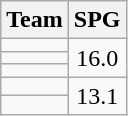<table class=wikitable>
<tr>
<th>Team</th>
<th>SPG</th>
</tr>
<tr>
<td></td>
<td align=center rowspan=3>16.0</td>
</tr>
<tr>
<td></td>
</tr>
<tr>
<td></td>
</tr>
<tr>
<td></td>
<td align=center rowspan=2>13.1</td>
</tr>
<tr>
<td></td>
</tr>
</table>
